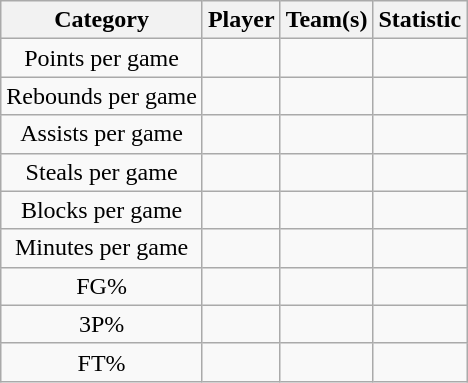<table class="wikitable" style="text-align:center">
<tr>
<th>Category</th>
<th>Player</th>
<th>Team(s)</th>
<th>Statistic</th>
</tr>
<tr>
<td>Points per game</td>
<td></td>
<td></td>
<td></td>
</tr>
<tr>
<td>Rebounds per game</td>
<td></td>
<td></td>
<td></td>
</tr>
<tr>
<td>Assists per game</td>
<td></td>
<td></td>
<td></td>
</tr>
<tr>
<td>Steals per game</td>
<td></td>
<td></td>
<td></td>
</tr>
<tr>
<td>Blocks per game</td>
<td></td>
<td></td>
<td></td>
</tr>
<tr>
<td>Minutes per game</td>
<td></td>
<td></td>
<td></td>
</tr>
<tr>
<td>FG%</td>
<td></td>
<td></td>
<td></td>
</tr>
<tr>
<td>3P%</td>
<td></td>
<td></td>
<td></td>
</tr>
<tr>
<td>FT%</td>
<td></td>
<td></td>
<td></td>
</tr>
</table>
